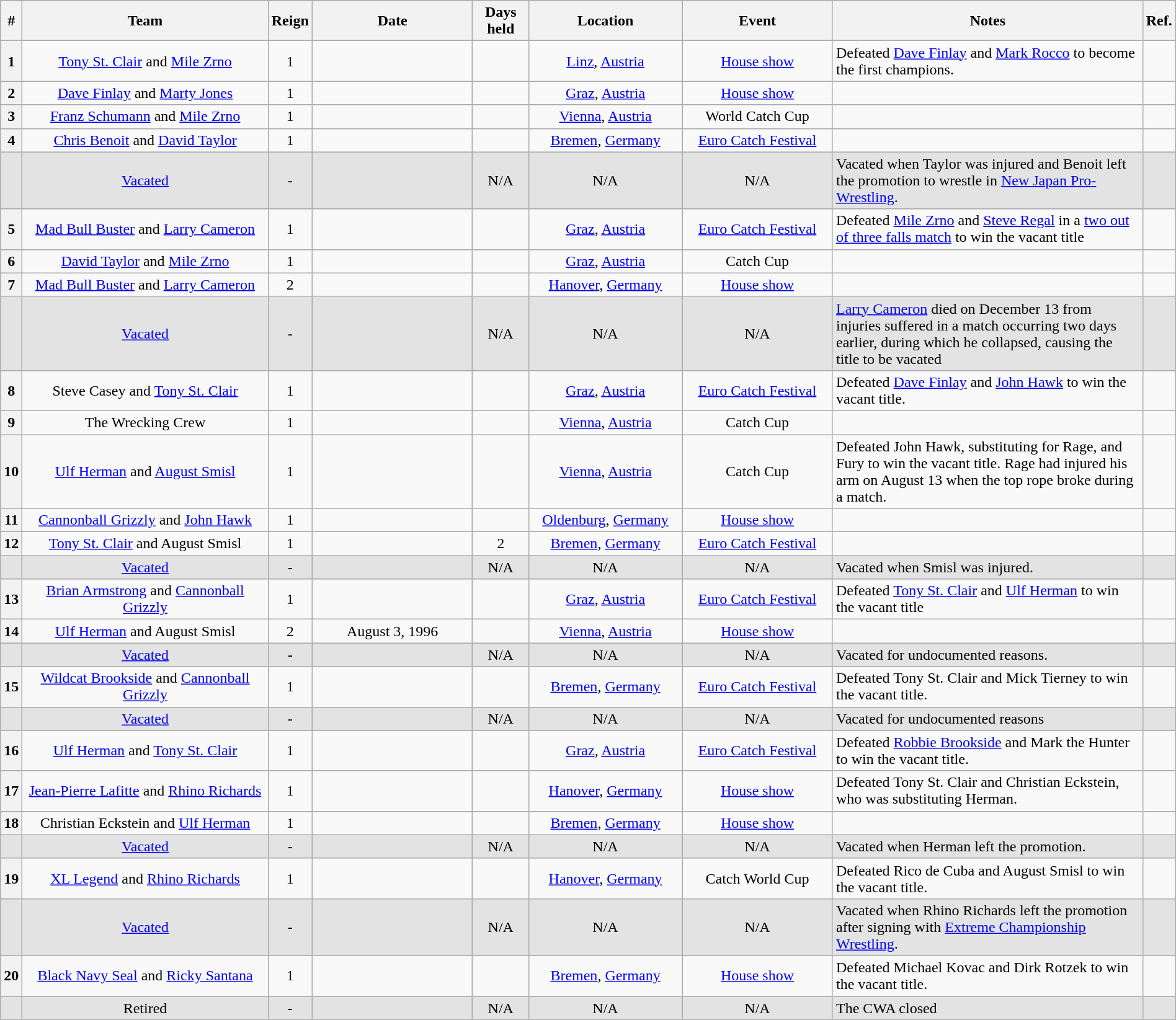<table class="wikitable sortable" width=100% style="text-align: center">
<tr>
<th width=0 data-sort-type="number">#</th>
<th style="width:23%">Team</th>
<th style="width:0%">Reign</th>
<th style="width:15%">Date</th>
<th style="width:5%">Days held</th>
<th style="width:14%">Location</th>
<th style="width:14%">Event</th>
<th style="width:56%" class="unsortable">Notes</th>
<th style="width:0%" class="unsortable">Ref.</th>
</tr>
<tr>
<th>1</th>
<td><a href='#'>Tony St. Clair</a> and <a href='#'>Mile Zrno</a></td>
<td>1</td>
<td></td>
<td {{sort></td>
<td><a href='#'>Linz</a>, <a href='#'>Austria</a></td>
<td><a href='#'>House show</a></td>
<td align=left>Defeated <a href='#'>Dave Finlay</a> and <a href='#'>Mark Rocco</a> to become the first champions.</td>
<td> </td>
</tr>
<tr>
<th>2</th>
<td><a href='#'>Dave Finlay</a> and <a href='#'>Marty Jones</a></td>
<td>1</td>
<td></td>
<td></td>
<td><a href='#'>Graz</a>, <a href='#'>Austria</a></td>
<td><a href='#'>House show</a></td>
<td align=left> </td>
<td> </td>
</tr>
<tr>
<th>3</th>
<td><a href='#'>Franz Schumann</a> and <a href='#'>Mile Zrno</a> </td>
<td>1</td>
<td></td>
<td></td>
<td><a href='#'>Vienna</a>, <a href='#'>Austria</a></td>
<td>World Catch Cup</td>
<td align=left> </td>
<td> </td>
</tr>
<tr>
<th>4</th>
<td><a href='#'>Chris Benoit</a> and <a href='#'>David Taylor</a></td>
<td>1</td>
<td></td>
<td></td>
<td><a href='#'>Bremen</a>, <a href='#'>Germany</a></td>
<td><a href='#'>Euro Catch Festival</a></td>
<td align=left> </td>
<td> </td>
</tr>
<tr style="background: #e3e3e3;">
<td></td>
<td><a href='#'>Vacated</a></td>
<td>-</td>
<td></td>
<td>N/A</td>
<td>N/A</td>
<td>N/A</td>
<td align=left>Vacated when Taylor was injured and Benoit left the promotion to wrestle in <a href='#'>New Japan Pro-Wrestling</a>.</td>
<td> </td>
</tr>
<tr>
<th>5</th>
<td><a href='#'>Mad Bull Buster</a> and <a href='#'>Larry Cameron</a></td>
<td>1</td>
<td></td>
<td></td>
<td><a href='#'>Graz</a>, <a href='#'>Austria</a></td>
<td><a href='#'>Euro Catch Festival</a></td>
<td align=left>Defeated <a href='#'>Mile Zrno</a> and <a href='#'>Steve Regal</a> in a <a href='#'>two out of three falls match</a> to win the vacant title</td>
<td> </td>
</tr>
<tr>
<th>6</th>
<td><a href='#'>David Taylor</a>  and <a href='#'>Mile Zrno</a> </td>
<td>1</td>
<td></td>
<td></td>
<td><a href='#'>Graz</a>, <a href='#'>Austria</a></td>
<td>Catch Cup</td>
<td align=left> </td>
<td> </td>
</tr>
<tr>
<th>7</th>
<td><a href='#'>Mad Bull Buster</a> and <a href='#'>Larry Cameron</a></td>
<td>2</td>
<td></td>
<td></td>
<td><a href='#'>Hanover</a>, <a href='#'>Germany</a></td>
<td><a href='#'>House show</a></td>
<td align=left> </td>
<td> </td>
</tr>
<tr style="background: #e3e3e3;">
<td></td>
<td><a href='#'>Vacated</a></td>
<td>-</td>
<td></td>
<td>N/A</td>
<td>N/A</td>
<td>N/A</td>
<td align=left><a href='#'>Larry Cameron</a> died on December 13 from injuries suffered in a match occurring two days earlier, during which he collapsed, causing the title to be vacated</td>
<td></td>
</tr>
<tr>
<th>8</th>
<td>Steve Casey and <a href='#'>Tony St. Clair</a> </td>
<td>1</td>
<td></td>
<td></td>
<td><a href='#'>Graz</a>, <a href='#'>Austria</a></td>
<td><a href='#'>Euro Catch Festival</a></td>
<td align=left>Defeated <a href='#'>Dave Finlay</a> and <a href='#'>John Hawk</a> to win the vacant title.</td>
<td> </td>
</tr>
<tr>
<th>9</th>
<td>The Wrecking Crew<br></td>
<td>1</td>
<td></td>
<td></td>
<td><a href='#'>Vienna</a>, <a href='#'>Austria</a></td>
<td>Catch Cup</td>
<td align=left></td>
<td> </td>
</tr>
<tr>
<th>10</th>
<td><a href='#'>Ulf Herman</a> and <a href='#'>August Smisl</a></td>
<td>1</td>
<td></td>
<td></td>
<td><a href='#'>Vienna</a>, <a href='#'>Austria</a></td>
<td>Catch Cup</td>
<td align=left>Defeated John Hawk, substituting for Rage, and Fury to win the vacant title. Rage had injured his arm on August 13 when the top rope broke during a match.</td>
<td> </td>
</tr>
<tr>
<th>11</th>
<td><a href='#'>Cannonball Grizzly</a> and <a href='#'>John Hawk</a></td>
<td>1</td>
<td></td>
<td></td>
<td><a href='#'>Oldenburg</a>, <a href='#'>Germany</a></td>
<td><a href='#'>House show</a></td>
<td align=left> </td>
<td> </td>
</tr>
<tr>
<th>12</th>
<td><a href='#'>Tony St. Clair</a>  and August Smisl </td>
<td>1</td>
<td></td>
<td>2</td>
<td><a href='#'>Bremen</a>, <a href='#'>Germany</a></td>
<td><a href='#'>Euro Catch Festival</a></td>
<td align=left> </td>
<td> </td>
</tr>
<tr style="background: #e3e3e3;">
<td></td>
<td><a href='#'>Vacated</a></td>
<td>-</td>
<td></td>
<td>N/A</td>
<td>N/A</td>
<td>N/A</td>
<td align=left>Vacated when Smisl was injured.</td>
<td> </td>
</tr>
<tr>
<th>13</th>
<td><a href='#'>Brian Armstrong</a> and <a href='#'>Cannonball Grizzly</a> </td>
<td>1</td>
<td></td>
<td></td>
<td><a href='#'>Graz</a>, <a href='#'>Austria</a></td>
<td><a href='#'>Euro Catch Festival</a></td>
<td align=left>Defeated <a href='#'>Tony St. Clair</a> and <a href='#'>Ulf Herman</a> to win the vacant title</td>
<td> </td>
</tr>
<tr>
<th>14</th>
<td><a href='#'>Ulf Herman</a>  and August Smisl </td>
<td>2</td>
<td>August 3, 1996</td>
<td></td>
<td><a href='#'>Vienna</a>, <a href='#'>Austria</a></td>
<td><a href='#'>House show</a></td>
<td align=left> </td>
<td> </td>
</tr>
<tr style="background: #e3e3e3;">
<td></td>
<td><a href='#'>Vacated</a></td>
<td>-</td>
<td></td>
<td>N/A</td>
<td>N/A</td>
<td>N/A</td>
<td align=left>Vacated for undocumented reasons.</td>
<td> </td>
</tr>
<tr>
<th>15</th>
<td><a href='#'>Wildcat Brookside</a> and <a href='#'>Cannonball Grizzly</a> </td>
<td>1</td>
<td></td>
<td></td>
<td><a href='#'>Bremen</a>, <a href='#'>Germany</a></td>
<td><a href='#'>Euro Catch Festival</a></td>
<td align=left>Defeated Tony St. Clair and Mick Tierney to win the vacant title.</td>
<td> </td>
</tr>
<tr style="background: #e3e3e3;">
<td></td>
<td><a href='#'>Vacated</a></td>
<td>-</td>
<td></td>
<td>N/A</td>
<td>N/A</td>
<td>N/A</td>
<td align=left>Vacated for undocumented reasons</td>
<td> </td>
</tr>
<tr>
<th>16</th>
<td><a href='#'>Ulf Herman</a>  and <a href='#'>Tony St. Clair</a> </td>
<td>1</td>
<td></td>
<td></td>
<td><a href='#'>Graz</a>, <a href='#'>Austria</a></td>
<td><a href='#'>Euro Catch Festival</a></td>
<td align=left>Defeated <a href='#'>Robbie Brookside</a> and Mark the Hunter to win the vacant title.</td>
<td> </td>
</tr>
<tr>
<th>17</th>
<td><a href='#'>Jean-Pierre Lafitte</a> and <a href='#'>Rhino Richards</a></td>
<td>1</td>
<td></td>
<td></td>
<td><a href='#'>Hanover</a>, <a href='#'>Germany</a></td>
<td><a href='#'>House show</a></td>
<td align=left>Defeated Tony St. Clair and Christian Eckstein, who was substituting Herman.</td>
<td> </td>
</tr>
<tr>
<th>18</th>
<td>Christian Eckstein and <a href='#'>Ulf Herman</a> </td>
<td>1</td>
<td></td>
<td></td>
<td><a href='#'>Bremen</a>, <a href='#'>Germany</a></td>
<td><a href='#'>House show</a></td>
<td align=left> </td>
<td> </td>
</tr>
<tr style="background: #e3e3e3;">
<td></td>
<td><a href='#'>Vacated</a></td>
<td>-</td>
<td></td>
<td>N/A</td>
<td>N/A</td>
<td>N/A</td>
<td align=left>Vacated when Herman left the promotion.</td>
<td> </td>
</tr>
<tr>
<th>19</th>
<td><a href='#'>XL Legend</a> and <a href='#'>Rhino Richards</a> </td>
<td>1</td>
<td></td>
<td></td>
<td><a href='#'>Hanover</a>, <a href='#'>Germany</a></td>
<td>Catch World Cup</td>
<td align=left>Defeated Rico de Cuba and August Smisl to win the vacant title.</td>
<td> </td>
</tr>
<tr style="background: #e3e3e3;">
<td></td>
<td><a href='#'>Vacated</a></td>
<td>-</td>
<td></td>
<td>N/A</td>
<td>N/A</td>
<td>N/A</td>
<td align=left>Vacated when Rhino Richards left the promotion after signing with <a href='#'>Extreme Championship Wrestling</a>.</td>
<td> </td>
</tr>
<tr>
<th>20</th>
<td><a href='#'>Black Navy Seal</a> and <a href='#'>Ricky Santana</a></td>
<td>1</td>
<td></td>
<td></td>
<td><a href='#'>Bremen</a>, <a href='#'>Germany</a></td>
<td><a href='#'>House show</a></td>
<td align=left>Defeated Michael Kovac and Dirk Rotzek to win the vacant title.</td>
<td> </td>
</tr>
<tr style="background: #e3e3e3;">
<td></td>
<td>Retired</td>
<td>-</td>
<td></td>
<td>N/A</td>
<td>N/A</td>
<td>N/A</td>
<td align=left>The CWA closed</td>
<td> </td>
</tr>
</table>
